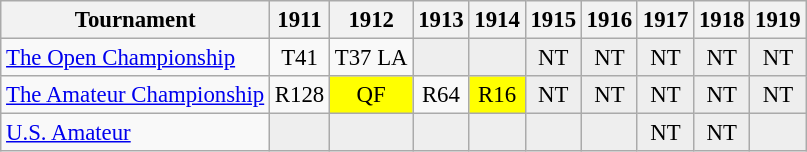<table class="wikitable" style="font-size:95%;text-align:center;">
<tr>
<th>Tournament</th>
<th>1911</th>
<th>1912</th>
<th>1913</th>
<th>1914</th>
<th>1915</th>
<th>1916</th>
<th>1917</th>
<th>1918</th>
<th>1919</th>
</tr>
<tr>
<td align=left><a href='#'>The Open Championship</a></td>
<td>T41</td>
<td>T37 <span>LA</span></td>
<td style="background:#eeeeee;"></td>
<td style="background:#eeeeee;"></td>
<td style="background:#eeeeee;">NT</td>
<td style="background:#eeeeee;">NT</td>
<td style="background:#eeeeee;">NT</td>
<td style="background:#eeeeee;">NT</td>
<td style="background:#eeeeee;">NT</td>
</tr>
<tr>
<td align=left><a href='#'>The Amateur Championship</a></td>
<td>R128</td>
<td style="background:yellow;">QF</td>
<td>R64</td>
<td style="background:yellow;">R16</td>
<td style="background:#eeeeee;">NT</td>
<td style="background:#eeeeee;">NT</td>
<td style="background:#eeeeee;">NT</td>
<td style="background:#eeeeee;">NT</td>
<td style="background:#eeeeee;">NT</td>
</tr>
<tr>
<td align=left><a href='#'>U.S. Amateur</a></td>
<td style="background:#eeeeee;"></td>
<td style="background:#eeeeee;"></td>
<td style="background:#eeeeee;"></td>
<td style="background:#eeeeee;"></td>
<td style="background:#eeeeee;"></td>
<td style="background:#eeeeee;"></td>
<td style="background:#eeeeee;">NT</td>
<td style="background:#eeeeee;">NT</td>
<td style="background:#eeeeee;"></td>
</tr>
</table>
